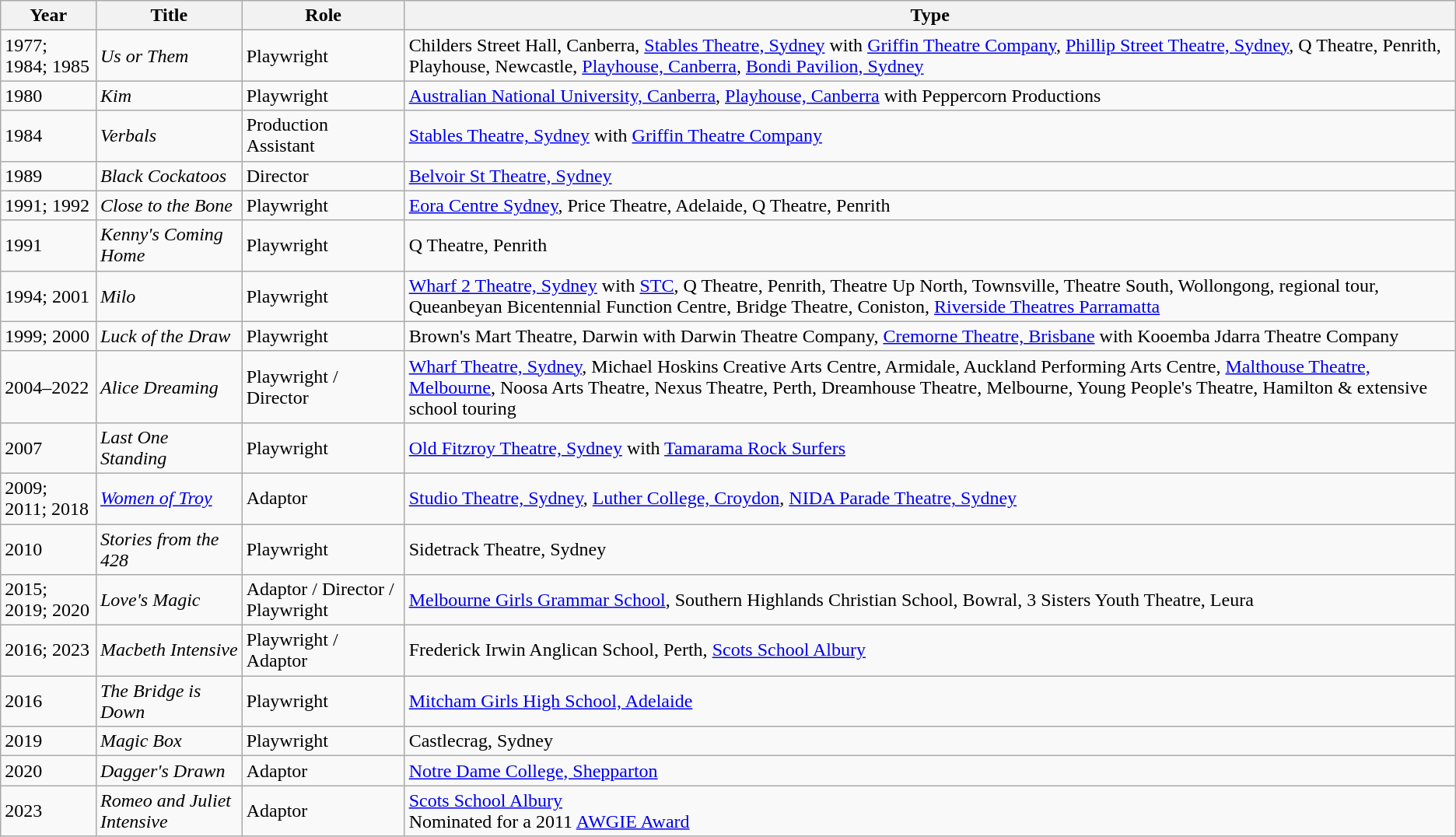<table class=wikitable>
<tr>
<th>Year</th>
<th>Title</th>
<th>Role</th>
<th>Type</th>
</tr>
<tr>
<td>1977; 1984; 1985</td>
<td><em>Us or Them</em></td>
<td>Playwright</td>
<td>Childers Street Hall, Canberra, <a href='#'>Stables Theatre, Sydney</a> with <a href='#'>Griffin Theatre Company</a>, <a href='#'>Phillip Street Theatre, Sydney</a>, Q Theatre, Penrith, Playhouse, Newcastle, <a href='#'>Playhouse, Canberra</a>, <a href='#'>Bondi Pavilion, Sydney</a></td>
</tr>
<tr>
<td>1980</td>
<td><em>Kim</em></td>
<td>Playwright</td>
<td><a href='#'>Australian National University, Canberra</a>, <a href='#'>Playhouse, Canberra</a> with Peppercorn Productions</td>
</tr>
<tr>
<td>1984</td>
<td><em>Verbals</em></td>
<td>Production Assistant</td>
<td><a href='#'>Stables Theatre, Sydney</a> with <a href='#'>Griffin Theatre Company</a></td>
</tr>
<tr>
<td>1989</td>
<td><em>Black Cockatoos</em></td>
<td>Director</td>
<td><a href='#'>Belvoir St Theatre, Sydney</a></td>
</tr>
<tr>
<td>1991; 1992</td>
<td><em>Close to the Bone</em></td>
<td>Playwright</td>
<td><a href='#'>Eora Centre Sydney</a>, Price Theatre, Adelaide, Q Theatre, Penrith</td>
</tr>
<tr>
<td>1991</td>
<td><em>Kenny's Coming Home</em></td>
<td>Playwright</td>
<td>Q Theatre, Penrith</td>
</tr>
<tr>
<td>1994; 2001</td>
<td><em>Milo</em></td>
<td>Playwright</td>
<td><a href='#'>Wharf 2 Theatre, Sydney</a> with <a href='#'>STC</a>, Q Theatre, Penrith, Theatre Up North, Townsville, Theatre South, Wollongong, regional tour, Queanbeyan Bicentennial Function Centre, Bridge Theatre, Coniston, <a href='#'>Riverside Theatres Parramatta</a></td>
</tr>
<tr>
<td>1999; 2000</td>
<td><em>Luck of the Draw</em></td>
<td>Playwright</td>
<td>Brown's Mart Theatre, Darwin with Darwin Theatre Company, <a href='#'>Cremorne Theatre, Brisbane</a> with Kooemba Jdarra Theatre Company</td>
</tr>
<tr>
<td>2004–2022</td>
<td><em>Alice Dreaming</em></td>
<td>Playwright / Director</td>
<td><a href='#'>Wharf Theatre, Sydney</a>, Michael Hoskins Creative Arts Centre, Armidale, Auckland Performing Arts Centre, <a href='#'>Malthouse Theatre, Melbourne</a>, Noosa Arts Theatre, Nexus Theatre, Perth, Dreamhouse Theatre, Melbourne, Young People's Theatre, Hamilton & extensive school touring</td>
</tr>
<tr>
<td>2007</td>
<td><em>Last One Standing</em></td>
<td>Playwright</td>
<td><a href='#'>Old Fitzroy Theatre, Sydney</a> with <a href='#'>Tamarama Rock Surfers</a></td>
</tr>
<tr>
<td>2009; 2011; 2018</td>
<td><em><a href='#'>Women of Troy</a></em></td>
<td>Adaptor</td>
<td><a href='#'>Studio Theatre, Sydney</a>, <a href='#'>Luther College, Croydon</a>, <a href='#'>NIDA Parade Theatre, Sydney</a></td>
</tr>
<tr>
<td>2010</td>
<td><em>Stories from the 428</em></td>
<td>Playwright</td>
<td>Sidetrack Theatre, Sydney</td>
</tr>
<tr>
<td>2015; 2019; 2020</td>
<td><em>Love's Magic</em></td>
<td>Adaptor / Director / Playwright</td>
<td><a href='#'>Melbourne Girls Grammar School</a>, Southern Highlands Christian School, Bowral, 3 Sisters Youth Theatre, Leura</td>
</tr>
<tr>
<td>2016; 2023</td>
<td><em>Macbeth Intensive</em></td>
<td>Playwright / Adaptor</td>
<td>Frederick Irwin Anglican School, Perth, <a href='#'>Scots School Albury</a></td>
</tr>
<tr>
<td>2016</td>
<td><em>The Bridge is Down</em></td>
<td>Playwright</td>
<td><a href='#'>Mitcham Girls High School, Adelaide</a></td>
</tr>
<tr>
<td>2019</td>
<td><em>Magic Box</em></td>
<td>Playwright</td>
<td>Castlecrag, Sydney</td>
</tr>
<tr>
<td>2020</td>
<td><em>Dagger's Drawn</em></td>
<td>Adaptor</td>
<td><a href='#'>Notre Dame College, Shepparton</a></td>
</tr>
<tr>
<td>2023</td>
<td><em>Romeo and Juliet Intensive</em></td>
<td>Adaptor</td>
<td><a href='#'>Scots School Albury</a><br>Nominated for a 2011 <a href='#'>AWGIE Award</a></td>
</tr>
</table>
